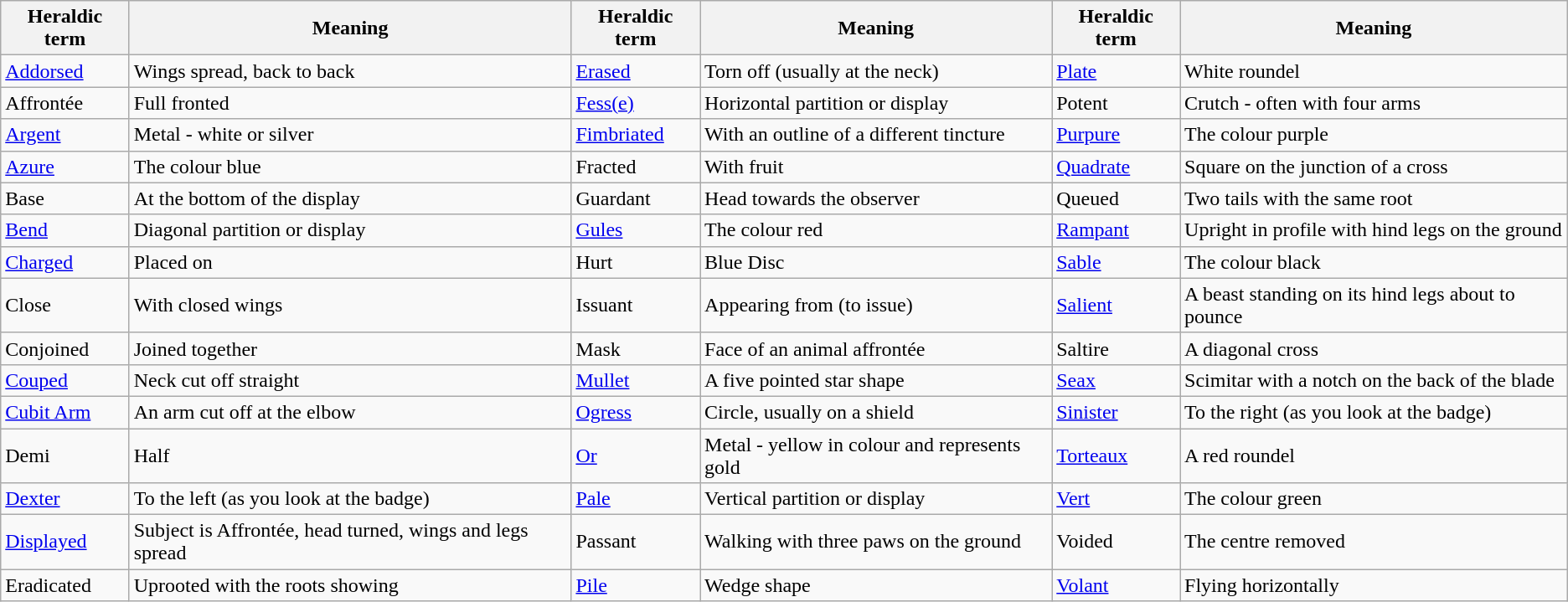<table class="wikitable">
<tr>
<th>Heraldic term</th>
<th>Meaning</th>
<th>Heraldic term</th>
<th>Meaning</th>
<th>Heraldic term</th>
<th>Meaning</th>
</tr>
<tr>
<td><a href='#'>Addorsed</a></td>
<td>Wings spread, back to back</td>
<td><a href='#'>Erased</a></td>
<td>Torn off (usually at the neck)</td>
<td><a href='#'>Plate</a></td>
<td>White roundel</td>
</tr>
<tr>
<td>Affrontée</td>
<td>Full fronted</td>
<td><a href='#'>Fess(e)</a></td>
<td>Horizontal partition or display</td>
<td>Potent</td>
<td>Crutch - often with four arms</td>
</tr>
<tr>
<td><a href='#'>Argent</a></td>
<td>Metal - white or silver</td>
<td><a href='#'>Fimbriated</a></td>
<td>With an outline of a different tincture</td>
<td><a href='#'>Purpure</a></td>
<td>The colour purple</td>
</tr>
<tr>
<td><a href='#'>Azure</a></td>
<td>The colour blue</td>
<td>Fracted</td>
<td>With fruit</td>
<td><a href='#'>Quadrate</a></td>
<td>Square on the junction of a cross</td>
</tr>
<tr>
<td>Base</td>
<td>At the bottom of the display</td>
<td>Guardant</td>
<td>Head towards the observer</td>
<td>Queued</td>
<td>Two tails with the same root</td>
</tr>
<tr>
<td><a href='#'>Bend</a></td>
<td>Diagonal partition or display</td>
<td><a href='#'>Gules</a></td>
<td>The colour red</td>
<td><a href='#'>Rampant</a></td>
<td>Upright in profile with hind legs on the ground</td>
</tr>
<tr>
<td><a href='#'>Charged</a></td>
<td>Placed on</td>
<td>Hurt</td>
<td>Blue Disc</td>
<td><a href='#'>Sable</a></td>
<td>The colour black</td>
</tr>
<tr>
<td>Close</td>
<td>With closed wings</td>
<td>Issuant</td>
<td>Appearing from (to issue)</td>
<td><a href='#'>Salient</a></td>
<td>A beast standing on its hind legs about to pounce</td>
</tr>
<tr>
<td>Conjoined</td>
<td>Joined together</td>
<td>Mask</td>
<td>Face of an animal affrontée</td>
<td>Saltire</td>
<td>A diagonal cross</td>
</tr>
<tr>
<td><a href='#'>Couped</a></td>
<td>Neck cut off straight</td>
<td><a href='#'>Mullet</a></td>
<td>A five pointed star shape</td>
<td><a href='#'>Seax</a></td>
<td>Scimitar with a notch on the back of the blade</td>
</tr>
<tr>
<td><a href='#'>Cubit Arm</a></td>
<td>An arm cut off at the elbow</td>
<td><a href='#'>Ogress</a></td>
<td>Circle, usually on a shield</td>
<td><a href='#'>Sinister</a></td>
<td>To the right (as you look at the badge)</td>
</tr>
<tr>
<td>Demi</td>
<td>Half</td>
<td><a href='#'>Or</a></td>
<td>Metal - yellow in colour and represents gold</td>
<td><a href='#'>Torteaux</a></td>
<td>A red roundel</td>
</tr>
<tr>
<td><a href='#'>Dexter</a></td>
<td>To the left (as you look at the badge)</td>
<td><a href='#'>Pale</a></td>
<td>Vertical partition or display</td>
<td><a href='#'>Vert</a></td>
<td>The colour green</td>
</tr>
<tr>
<td><a href='#'>Displayed</a></td>
<td>Subject is Affrontée, head turned, wings and legs spread</td>
<td>Passant</td>
<td>Walking with three paws on the ground</td>
<td>Voided</td>
<td>The centre removed</td>
</tr>
<tr>
<td>Eradicated</td>
<td>Uprooted with the roots showing</td>
<td><a href='#'>Pile</a></td>
<td>Wedge shape</td>
<td><a href='#'>Volant</a></td>
<td>Flying horizontally</td>
</tr>
</table>
